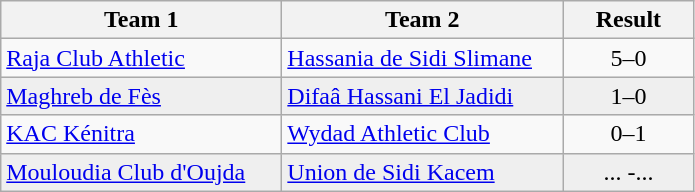<table class="wikitable">
<tr>
<th width="180">Team 1</th>
<th width="180">Team 2</th>
<th width="80">Result</th>
</tr>
<tr>
<td><a href='#'>Raja Club Athletic</a></td>
<td><a href='#'>Hassania de Sidi Slimane</a></td>
<td align="center">5–0</td>
</tr>
<tr style="background:#EFEFEF">
<td><a href='#'>Maghreb de Fès</a></td>
<td><a href='#'>Difaâ Hassani El Jadidi</a></td>
<td align="center">1–0</td>
</tr>
<tr>
<td><a href='#'>KAC Kénitra</a></td>
<td><a href='#'>Wydad Athletic Club</a></td>
<td align="center">0–1</td>
</tr>
<tr style="background:#EFEFEF">
<td><a href='#'>Mouloudia Club d'Oujda</a></td>
<td><a href='#'>Union de Sidi Kacem</a></td>
<td align="center">... -...</td>
</tr>
</table>
